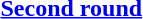<table>
<tr valign=top>
<th align="center"><a href='#'>Second round</a></th>
</tr>
<tr valign=top>
<td align="left"></td>
</tr>
</table>
